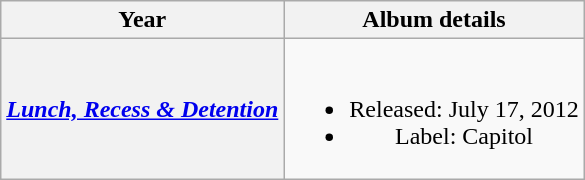<table class="wikitable plainrowheaders" style="text-align:center;">
<tr>
<th>Year</th>
<th>Album details</th>
</tr>
<tr>
<th scope="row"><em><a href='#'>Lunch, Recess & Detention</a></em></th>
<td><br><ul><li>Released: July 17, 2012</li><li>Label: Capitol</li></ul></td>
</tr>
</table>
